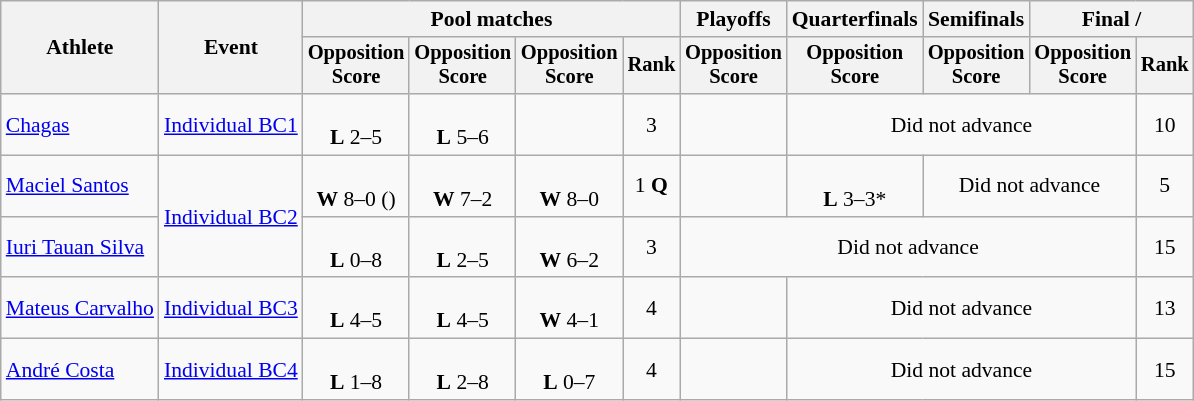<table class=wikitable style="font-size:90%">
<tr>
<th rowspan="2">Athlete</th>
<th rowspan="2">Event</th>
<th colspan="4">Pool matches</th>
<th>Playoffs</th>
<th>Quarterfinals</th>
<th>Semifinals</th>
<th colspan="2">Final / </th>
</tr>
<tr style="font-size:95%">
<th>Opposition<br>Score</th>
<th>Opposition<br>Score</th>
<th>Opposition<br>Score</th>
<th>Rank</th>
<th>Opposition<br>Score</th>
<th>Opposition<br>Score</th>
<th>Opposition<br>Score</th>
<th>Opposition<br>Score</th>
<th>Rank</th>
</tr>
<tr align=center>
<td align=left><a href='#'> Chagas</a></td>
<td align=left><a href='#'>Individual BC1</a></td>
<td><br><strong>L</strong> 2–5</td>
<td><br><strong>L</strong> 5–6</td>
<td></td>
<td>3</td>
<td></td>
<td colspan=3>Did not advance</td>
<td>10</td>
</tr>
<tr align=center>
<td align=left><a href='#'>Maciel Santos</a></td>
<td align=left rowspan=2><a href='#'>Individual BC2</a></td>
<td><br><strong>W</strong> 8–0 ()</td>
<td><br><strong>W</strong> 7–2</td>
<td><br><strong>W</strong> 8–0</td>
<td>1 <strong>Q</strong></td>
<td></td>
<td><br><strong>L</strong> 3–3*</td>
<td colspan=2>Did not advance</td>
<td>5</td>
</tr>
<tr align=center>
<td align=left><a href='#'>Iuri Tauan Silva</a></td>
<td><br><strong>L</strong> 0–8</td>
<td><br><strong>L</strong> 2–5</td>
<td><br><strong>W</strong> 6–2</td>
<td>3</td>
<td colspan=4>Did not advance</td>
<td>15</td>
</tr>
<tr align=center>
<td align=left><a href='#'>Mateus Carvalho</a></td>
<td align=left><a href='#'>Individual BC3</a></td>
<td><br><strong>L</strong> 4–5</td>
<td><br><strong>L</strong> 4–5</td>
<td><br><strong>W</strong> 4–1</td>
<td>4</td>
<td></td>
<td colspan=3>Did not advance</td>
<td>13</td>
</tr>
<tr align=center>
<td align=left><a href='#'>André Costa</a></td>
<td align=left><a href='#'>Individual BC4</a></td>
<td><br><strong>L</strong> 1–8</td>
<td><br><strong>L</strong> 2–8</td>
<td><br><strong>L</strong> 0–7</td>
<td>4</td>
<td></td>
<td colspan=3>Did not advance</td>
<td>15</td>
</tr>
</table>
